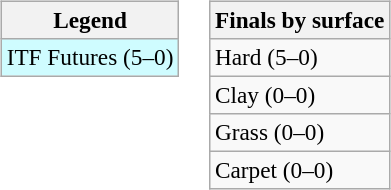<table>
<tr valign=top>
<td><br><table class=wikitable style="font-size:97%">
<tr>
<th>Legend</th>
</tr>
<tr bgcolor=cffcff>
<td>ITF Futures (5–0)</td>
</tr>
</table>
</td>
<td><br><table class=wikitable style="font-size:97%">
<tr>
<th>Finals by surface</th>
</tr>
<tr>
<td>Hard (5–0)</td>
</tr>
<tr>
<td>Clay (0–0)</td>
</tr>
<tr>
<td>Grass (0–0)</td>
</tr>
<tr>
<td>Carpet (0–0)</td>
</tr>
</table>
</td>
</tr>
</table>
